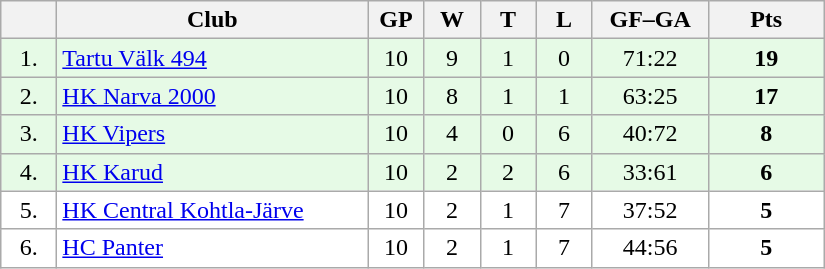<table class="wikitable">
<tr>
<th width="30"></th>
<th width="200">Club</th>
<th width="30">GP</th>
<th width="30">W</th>
<th width="30">T</th>
<th width="30">L</th>
<th width="70">GF–GA</th>
<th width="70">Pts</th>
</tr>
<tr bgcolor="#e6fae6" align="center">
<td>1.</td>
<td align="left"><a href='#'>Tartu Välk 494</a></td>
<td>10</td>
<td>9</td>
<td>1</td>
<td>0</td>
<td>71:22</td>
<td><strong>19</strong></td>
</tr>
<tr bgcolor="#e6fae6" align="center">
<td>2.</td>
<td align="left"><a href='#'>HK Narva 2000</a></td>
<td>10</td>
<td>8</td>
<td>1</td>
<td>1</td>
<td>63:25</td>
<td><strong>17</strong></td>
</tr>
<tr bgcolor="#e6fae6" align="center">
<td>3.</td>
<td align="left"><a href='#'>HK Vipers</a></td>
<td>10</td>
<td>4</td>
<td>0</td>
<td>6</td>
<td>40:72</td>
<td><strong>8</strong></td>
</tr>
<tr bgcolor="#e6fae6" align="center">
<td>4.</td>
<td align="left"><a href='#'>HK Karud</a></td>
<td>10</td>
<td>2</td>
<td>2</td>
<td>6</td>
<td>33:61</td>
<td><strong>6</strong></td>
</tr>
<tr bgcolor="#FFFFFF" align="center">
<td>5.</td>
<td align="left"><a href='#'>HK Central Kohtla-Järve</a></td>
<td>10</td>
<td>2</td>
<td>1</td>
<td>7</td>
<td>37:52</td>
<td><strong>5</strong></td>
</tr>
<tr bgcolor="#FFFFFF" align="center">
<td>6.</td>
<td align="left"><a href='#'>HC Panter</a></td>
<td>10</td>
<td>2</td>
<td>1</td>
<td>7</td>
<td>44:56</td>
<td><strong>5</strong></td>
</tr>
</table>
